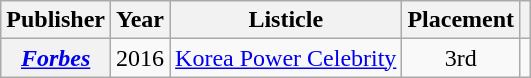<table class="wikitable plainrowheaders sortable" style="margin-right: 0;">
<tr>
<th scope="col">Publisher</th>
<th scope="col">Year</th>
<th scope="col">Listicle</th>
<th scope="col">Placement</th>
<th scope="col" class="unsortable"></th>
</tr>
<tr>
<th scope="row"><em><a href='#'>Forbes</a></em></th>
<td style="text-align:center;">2016</td>
<td><a href='#'>Korea Power Celebrity</a></td>
<td style="text-align:center;">3rd</td>
<td style="text-align:center;"></td>
</tr>
</table>
